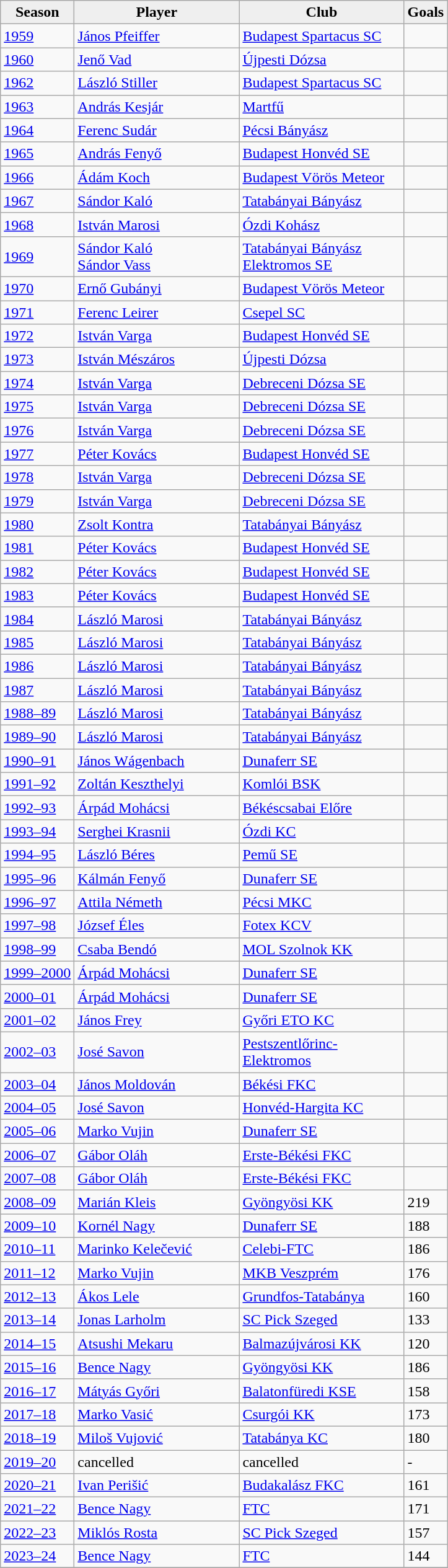<table class="wikitable">
<tr>
<th style="background:#efefef;">Season</th>
<th style="background:#efefef;">Player</th>
<th style="background:#efefef;">Club</th>
<th style="background:#efefef;">Goals</th>
</tr>
<tr>
<td><a href='#'>1959</a></td>
<td width="170"> <a href='#'>János Pfeiffer</a></td>
<td width="170"><a href='#'>Budapest Spartacus SC</a></td>
<td></td>
</tr>
<tr>
<td><a href='#'>1960</a></td>
<td> <a href='#'>Jenő Vad</a></td>
<td><a href='#'>Újpesti Dózsa</a></td>
<td></td>
</tr>
<tr>
<td><a href='#'>1962</a></td>
<td> <a href='#'>László Stiller</a></td>
<td><a href='#'>Budapest Spartacus SC</a></td>
<td></td>
</tr>
<tr>
<td><a href='#'>1963</a></td>
<td> <a href='#'>András Kesjár</a></td>
<td><a href='#'>Martfű</a></td>
<td></td>
</tr>
<tr>
<td><a href='#'>1964</a></td>
<td> <a href='#'>Ferenc Sudár</a></td>
<td><a href='#'>Pécsi Bányász</a></td>
<td></td>
</tr>
<tr>
<td><a href='#'>1965</a></td>
<td> <a href='#'>András Fenyő</a></td>
<td><a href='#'>Budapest Honvéd SE</a></td>
<td></td>
</tr>
<tr>
<td><a href='#'>1966</a></td>
<td> <a href='#'>Ádám Koch</a></td>
<td><a href='#'>Budapest Vörös Meteor</a></td>
<td></td>
</tr>
<tr>
<td><a href='#'>1967</a></td>
<td> <a href='#'>Sándor Kaló</a></td>
<td><a href='#'>Tatabányai Bányász</a></td>
<td></td>
</tr>
<tr>
<td><a href='#'>1968</a></td>
<td> <a href='#'>István Marosi</a></td>
<td><a href='#'>Ózdi Kohász</a></td>
<td></td>
</tr>
<tr>
<td valign="center"><a href='#'>1969</a></td>
<td> <a href='#'>Sándor Kaló</a><br> <a href='#'>Sándor Vass</a></td>
<td><a href='#'>Tatabányai Bányász</a><br><a href='#'>Elektromos SE</a></td>
<td valign="center"></td>
</tr>
<tr>
<td><a href='#'>1970</a></td>
<td> <a href='#'>Ernő Gubányi</a></td>
<td><a href='#'>Budapest Vörös Meteor</a></td>
<td></td>
</tr>
<tr>
<td><a href='#'>1971</a></td>
<td> <a href='#'>Ferenc Leirer</a></td>
<td><a href='#'>Csepel SC</a></td>
<td></td>
</tr>
<tr>
<td><a href='#'>1972</a></td>
<td> <a href='#'>István Varga</a></td>
<td><a href='#'>Budapest Honvéd SE</a></td>
<td></td>
</tr>
<tr>
<td><a href='#'>1973</a></td>
<td> <a href='#'>István Mészáros</a></td>
<td><a href='#'>Újpesti Dózsa</a></td>
<td></td>
</tr>
<tr>
<td><a href='#'>1974</a></td>
<td> <a href='#'>István Varga</a></td>
<td><a href='#'>Debreceni Dózsa SE</a></td>
<td></td>
</tr>
<tr>
<td><a href='#'>1975</a></td>
<td> <a href='#'>István Varga</a></td>
<td><a href='#'>Debreceni Dózsa SE</a></td>
<td></td>
</tr>
<tr>
<td><a href='#'>1976</a></td>
<td> <a href='#'>István Varga</a></td>
<td><a href='#'>Debreceni Dózsa SE</a></td>
<td></td>
</tr>
<tr>
<td><a href='#'>1977</a></td>
<td> <a href='#'>Péter Kovács</a></td>
<td><a href='#'>Budapest Honvéd SE</a></td>
<td></td>
</tr>
<tr>
<td><a href='#'>1978</a></td>
<td> <a href='#'>István Varga</a></td>
<td><a href='#'>Debreceni Dózsa SE</a></td>
</tr>
<tr>
<td><a href='#'>1979</a></td>
<td> <a href='#'>István Varga</a></td>
<td><a href='#'>Debreceni Dózsa SE</a></td>
<td></td>
</tr>
<tr>
<td><a href='#'>1980</a></td>
<td> <a href='#'>Zsolt Kontra</a></td>
<td><a href='#'>Tatabányai Bányász</a></td>
<td></td>
</tr>
<tr>
<td><a href='#'>1981</a></td>
<td> <a href='#'>Péter Kovács</a></td>
<td><a href='#'>Budapest Honvéd SE</a></td>
<td></td>
</tr>
<tr>
<td><a href='#'>1982</a></td>
<td> <a href='#'>Péter Kovács</a></td>
<td><a href='#'>Budapest Honvéd SE</a></td>
<td></td>
</tr>
<tr>
<td><a href='#'>1983</a></td>
<td> <a href='#'>Péter Kovács</a></td>
<td><a href='#'>Budapest Honvéd SE</a></td>
<td></td>
</tr>
<tr>
<td><a href='#'>1984</a></td>
<td> <a href='#'>László Marosi</a></td>
<td><a href='#'>Tatabányai Bányász</a></td>
<td></td>
</tr>
<tr>
<td><a href='#'>1985</a></td>
<td> <a href='#'>László Marosi</a></td>
<td><a href='#'>Tatabányai Bányász</a></td>
<td></td>
</tr>
<tr>
<td><a href='#'>1986</a></td>
<td> <a href='#'>László Marosi</a></td>
<td><a href='#'>Tatabányai Bányász</a></td>
<td></td>
</tr>
<tr>
<td><a href='#'>1987</a></td>
<td> <a href='#'>László Marosi</a></td>
<td><a href='#'>Tatabányai Bányász</a></td>
<td></td>
</tr>
<tr>
<td><a href='#'>1988–89</a></td>
<td> <a href='#'>László Marosi</a></td>
<td><a href='#'>Tatabányai Bányász</a></td>
<td></td>
</tr>
<tr>
<td><a href='#'>1989–90</a></td>
<td> <a href='#'>László Marosi</a></td>
<td><a href='#'>Tatabányai Bányász</a></td>
<td></td>
</tr>
<tr>
<td><a href='#'>1990–91</a></td>
<td> <a href='#'>János Wágenbach</a></td>
<td><a href='#'>Dunaferr SE</a></td>
<td></td>
</tr>
<tr>
<td><a href='#'>1991–92</a></td>
<td> <a href='#'>Zoltán Keszthelyi</a></td>
<td><a href='#'>Komlói BSK</a></td>
<td></td>
</tr>
<tr>
<td><a href='#'>1992–93</a></td>
<td> <a href='#'>Árpád Mohácsi</a></td>
<td><a href='#'>Békéscsabai Előre</a></td>
<td></td>
</tr>
<tr>
<td><a href='#'>1993–94</a></td>
<td> <a href='#'>Serghei Krasnii</a></td>
<td><a href='#'>Ózdi KC</a></td>
<td></td>
</tr>
<tr>
<td><a href='#'>1994–95</a></td>
<td> <a href='#'>László Béres</a></td>
<td><a href='#'>Pemű SE</a></td>
<td></td>
</tr>
<tr>
<td><a href='#'>1995–96</a></td>
<td> <a href='#'>Kálmán Fenyő</a></td>
<td><a href='#'>Dunaferr SE</a></td>
<td></td>
</tr>
<tr>
<td><a href='#'>1996–97</a></td>
<td> <a href='#'>Attila Németh</a></td>
<td><a href='#'>Pécsi MKC</a></td>
<td></td>
</tr>
<tr>
<td><a href='#'>1997–98</a></td>
<td> <a href='#'>József Éles</a></td>
<td><a href='#'>Fotex KCV</a></td>
<td></td>
</tr>
<tr>
<td><a href='#'>1998–99</a></td>
<td> <a href='#'>Csaba Bendó</a></td>
<td><a href='#'>MOL Szolnok KK</a></td>
<td></td>
</tr>
<tr>
<td><a href='#'>1999–2000</a></td>
<td> <a href='#'>Árpád Mohácsi</a></td>
<td><a href='#'>Dunaferr SE</a></td>
<td></td>
</tr>
<tr>
<td><a href='#'>2000–01</a></td>
<td> <a href='#'>Árpád Mohácsi</a></td>
<td><a href='#'>Dunaferr SE</a></td>
<td></td>
</tr>
<tr>
<td><a href='#'>2001–02</a></td>
<td> <a href='#'>János Frey</a></td>
<td><a href='#'>Győri ETO KC</a></td>
<td></td>
</tr>
<tr>
<td><a href='#'>2002–03</a></td>
<td> <a href='#'>José Savon</a></td>
<td><a href='#'>Pestszentlőrinc-Elektromos</a></td>
<td></td>
</tr>
<tr>
<td><a href='#'>2003–04</a></td>
<td> <a href='#'>János Moldován</a></td>
<td><a href='#'>Békési FKC</a></td>
<td></td>
</tr>
<tr>
<td><a href='#'>2004–05</a></td>
<td> <a href='#'>José Savon</a></td>
<td><a href='#'>Honvéd-Hargita KC</a></td>
<td></td>
</tr>
<tr>
<td><a href='#'>2005–06</a></td>
<td> <a href='#'>Marko Vujin</a></td>
<td><a href='#'>Dunaferr SE</a></td>
<td></td>
</tr>
<tr>
<td><a href='#'>2006–07</a></td>
<td> <a href='#'>Gábor Oláh</a></td>
<td><a href='#'>Erste-Békési FKC</a></td>
<td></td>
</tr>
<tr>
<td><a href='#'>2007–08</a></td>
<td> <a href='#'>Gábor Oláh</a></td>
<td><a href='#'>Erste-Békési FKC</a></td>
<td></td>
</tr>
<tr>
<td><a href='#'>2008–09</a></td>
<td> <a href='#'>Marián Kleis</a></td>
<td><a href='#'>Gyöngyösi KK</a></td>
<td>219</td>
</tr>
<tr>
<td><a href='#'>2009–10</a></td>
<td> <a href='#'>Kornél Nagy</a></td>
<td><a href='#'>Dunaferr SE</a></td>
<td>188</td>
</tr>
<tr>
<td><a href='#'>2010–11</a></td>
<td> <a href='#'>Marinko Kelečević</a></td>
<td><a href='#'>Celebi-FTC</a></td>
<td>186</td>
</tr>
<tr>
<td><a href='#'>2011–12</a></td>
<td> <a href='#'>Marko Vujin</a></td>
<td><a href='#'>MKB Veszprém</a></td>
<td>176</td>
</tr>
<tr>
<td><a href='#'>2012–13</a></td>
<td> <a href='#'>Ákos Lele</a></td>
<td><a href='#'>Grundfos-Tatabánya</a></td>
<td>160</td>
</tr>
<tr>
<td><a href='#'>2013–14</a></td>
<td> <a href='#'>Jonas Larholm</a></td>
<td><a href='#'>SC Pick Szeged</a></td>
<td>133</td>
</tr>
<tr>
<td><a href='#'>2014–15</a></td>
<td> <a href='#'>Atsushi Mekaru</a></td>
<td><a href='#'>Balmazújvárosi KK</a></td>
<td>120</td>
</tr>
<tr>
<td><a href='#'>2015–16</a></td>
<td> <a href='#'>Bence Nagy</a></td>
<td><a href='#'>Gyöngyösi KK</a></td>
<td>186</td>
</tr>
<tr>
<td><a href='#'>2016–17</a></td>
<td> <a href='#'>Mátyás Győri</a></td>
<td><a href='#'>Balatonfüredi KSE</a></td>
<td>158</td>
</tr>
<tr>
<td><a href='#'>2017–18</a></td>
<td> <a href='#'>Marko Vasić</a></td>
<td><a href='#'>Csurgói KK</a></td>
<td>173</td>
</tr>
<tr>
<td><a href='#'>2018–19</a></td>
<td> <a href='#'>Miloš Vujović</a></td>
<td><a href='#'>Tatabánya KC</a></td>
<td>180</td>
</tr>
<tr>
<td><a href='#'>2019–20</a></td>
<td>cancelled</td>
<td>cancelled</td>
<td>-</td>
</tr>
<tr>
<td><a href='#'>2020–21</a></td>
<td> <a href='#'>Ivan Perišić</a></td>
<td><a href='#'>Budakalász FKC</a></td>
<td>161</td>
</tr>
<tr>
<td><a href='#'>2021–22</a></td>
<td> <a href='#'>Bence Nagy</a></td>
<td><a href='#'>FTC</a></td>
<td>171</td>
</tr>
<tr>
<td><a href='#'>2022–23</a></td>
<td> <a href='#'>Miklós Rosta</a></td>
<td><a href='#'>SC Pick Szeged</a></td>
<td>157</td>
</tr>
<tr>
<td><a href='#'>2023–24</a></td>
<td> <a href='#'>Bence Nagy</a></td>
<td><a href='#'>FTC</a></td>
<td>144</td>
</tr>
<tr>
</tr>
</table>
